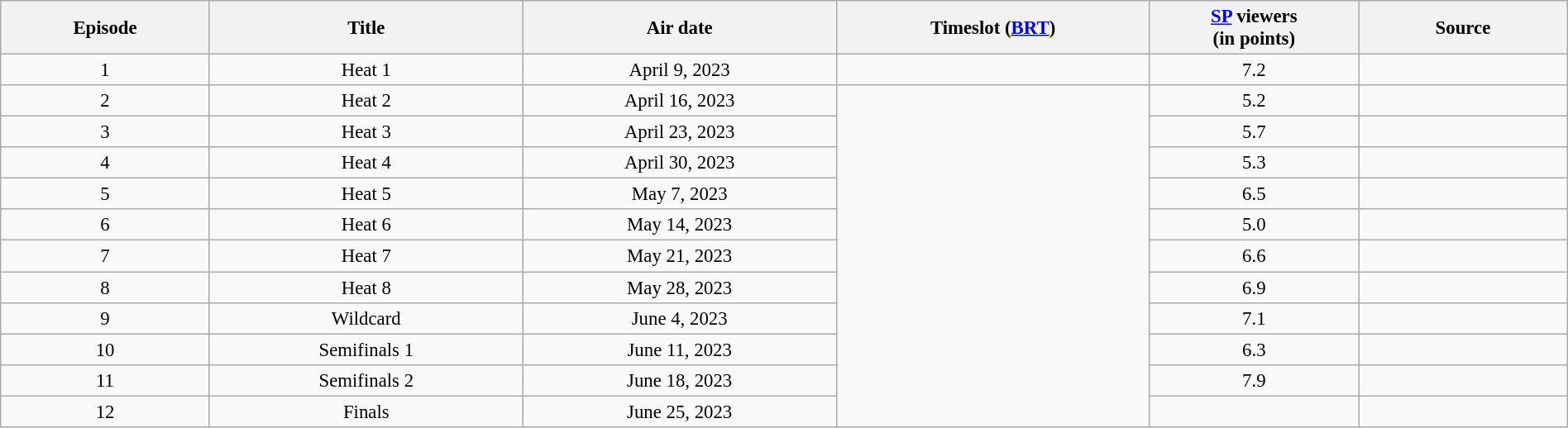<table class="wikitable sortable" style="text-align:center; font-size:95%; width: 100%">
<tr>
<th width="05.0%">Episode</th>
<th width="07.5%">Title</th>
<th width="07.5%">Air date</th>
<th width="07.5%">Timeslot (<a href='#'>BRT</a>)</th>
<th width="05.0%"><a href='#'>SP</a> viewers<br>(in points)</th>
<th width="05.0%">Source</th>
</tr>
<tr>
<td>1</td>
<td>Heat 1</td>
<td>April 9, 2023</td>
<td></td>
<td>7.2</td>
<td></td>
</tr>
<tr>
<td>2</td>
<td>Heat 2</td>
<td>April 16, 2023</td>
<td rowspan=11></td>
<td>5.2</td>
<td></td>
</tr>
<tr>
<td>3</td>
<td>Heat 3</td>
<td>April 23, 2023</td>
<td>5.7</td>
<td></td>
</tr>
<tr>
<td>4</td>
<td>Heat 4</td>
<td>April 30, 2023</td>
<td>5.3</td>
<td></td>
</tr>
<tr>
<td>5</td>
<td>Heat 5</td>
<td>May 7, 2023</td>
<td>6.5</td>
<td></td>
</tr>
<tr>
<td>6</td>
<td>Heat 6</td>
<td>May 14, 2023</td>
<td>5.0</td>
<td></td>
</tr>
<tr>
<td>7</td>
<td>Heat 7</td>
<td>May 21, 2023</td>
<td>6.6</td>
<td></td>
</tr>
<tr>
<td>8</td>
<td>Heat 8</td>
<td>May 28, 2023</td>
<td>6.9</td>
<td></td>
</tr>
<tr>
<td>9</td>
<td>Wildcard</td>
<td>June 4, 2023</td>
<td>7.1</td>
<td></td>
</tr>
<tr>
<td>10</td>
<td>Semifinals 1</td>
<td>June 11, 2023</td>
<td>6.3</td>
<td></td>
</tr>
<tr>
<td>11</td>
<td>Semifinals 2</td>
<td>June 18, 2023</td>
<td>7.9</td>
<td></td>
</tr>
<tr>
<td>12</td>
<td>Finals</td>
<td>June 25, 2023</td>
<td></td>
<td></td>
</tr>
</table>
